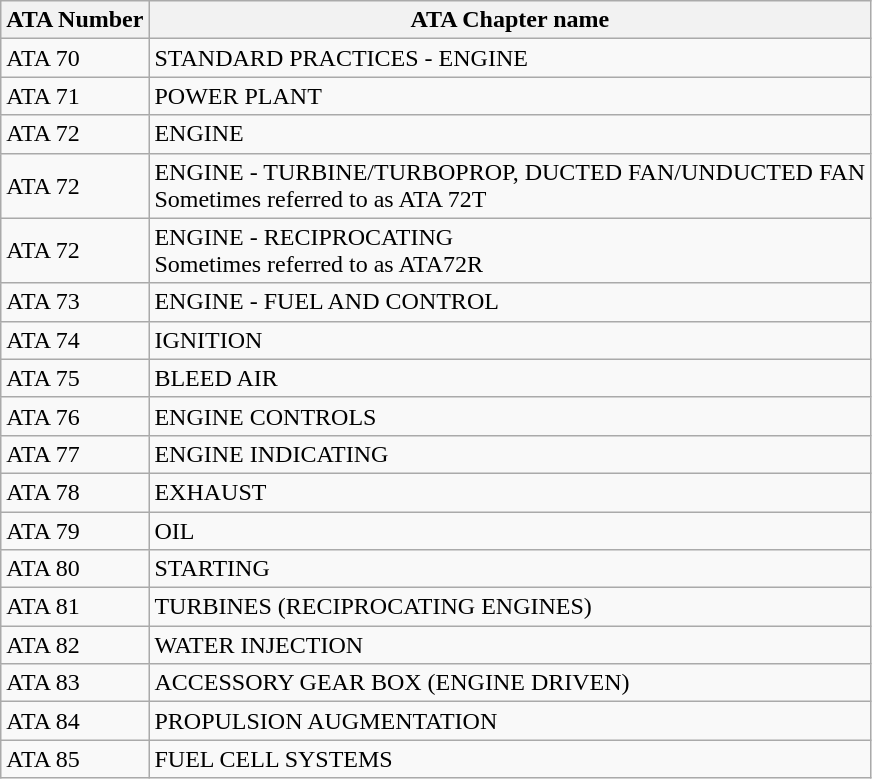<table class="wikitable">
<tr>
<th>ATA Number</th>
<th>ATA Chapter name</th>
</tr>
<tr>
<td>ATA 70</td>
<td>STANDARD PRACTICES - ENGINE</td>
</tr>
<tr>
<td>ATA 71</td>
<td>POWER PLANT</td>
</tr>
<tr>
<td>ATA 72</td>
<td>ENGINE</td>
</tr>
<tr>
<td>ATA 72</td>
<td>ENGINE - TURBINE/TURBOPROP, DUCTED FAN/UNDUCTED FAN<br>Sometimes referred to as ATA 72T</td>
</tr>
<tr>
<td>ATA 72</td>
<td>ENGINE - RECIPROCATING<br>Sometimes referred to as ATA72R</td>
</tr>
<tr>
<td>ATA 73</td>
<td>ENGINE - FUEL AND CONTROL</td>
</tr>
<tr>
<td>ATA 74</td>
<td>IGNITION</td>
</tr>
<tr>
<td>ATA 75</td>
<td>BLEED AIR</td>
</tr>
<tr>
<td>ATA 76</td>
<td>ENGINE CONTROLS</td>
</tr>
<tr>
<td>ATA 77</td>
<td>ENGINE INDICATING</td>
</tr>
<tr>
<td>ATA 78</td>
<td>EXHAUST</td>
</tr>
<tr>
<td>ATA 79</td>
<td>OIL</td>
</tr>
<tr>
<td>ATA 80</td>
<td>STARTING</td>
</tr>
<tr>
<td>ATA 81</td>
<td>TURBINES (RECIPROCATING ENGINES)</td>
</tr>
<tr>
<td>ATA 82</td>
<td>WATER INJECTION</td>
</tr>
<tr>
<td>ATA 83</td>
<td>ACCESSORY GEAR BOX (ENGINE DRIVEN)</td>
</tr>
<tr>
<td>ATA 84</td>
<td>PROPULSION AUGMENTATION</td>
</tr>
<tr>
<td>ATA 85</td>
<td>FUEL CELL SYSTEMS</td>
</tr>
</table>
